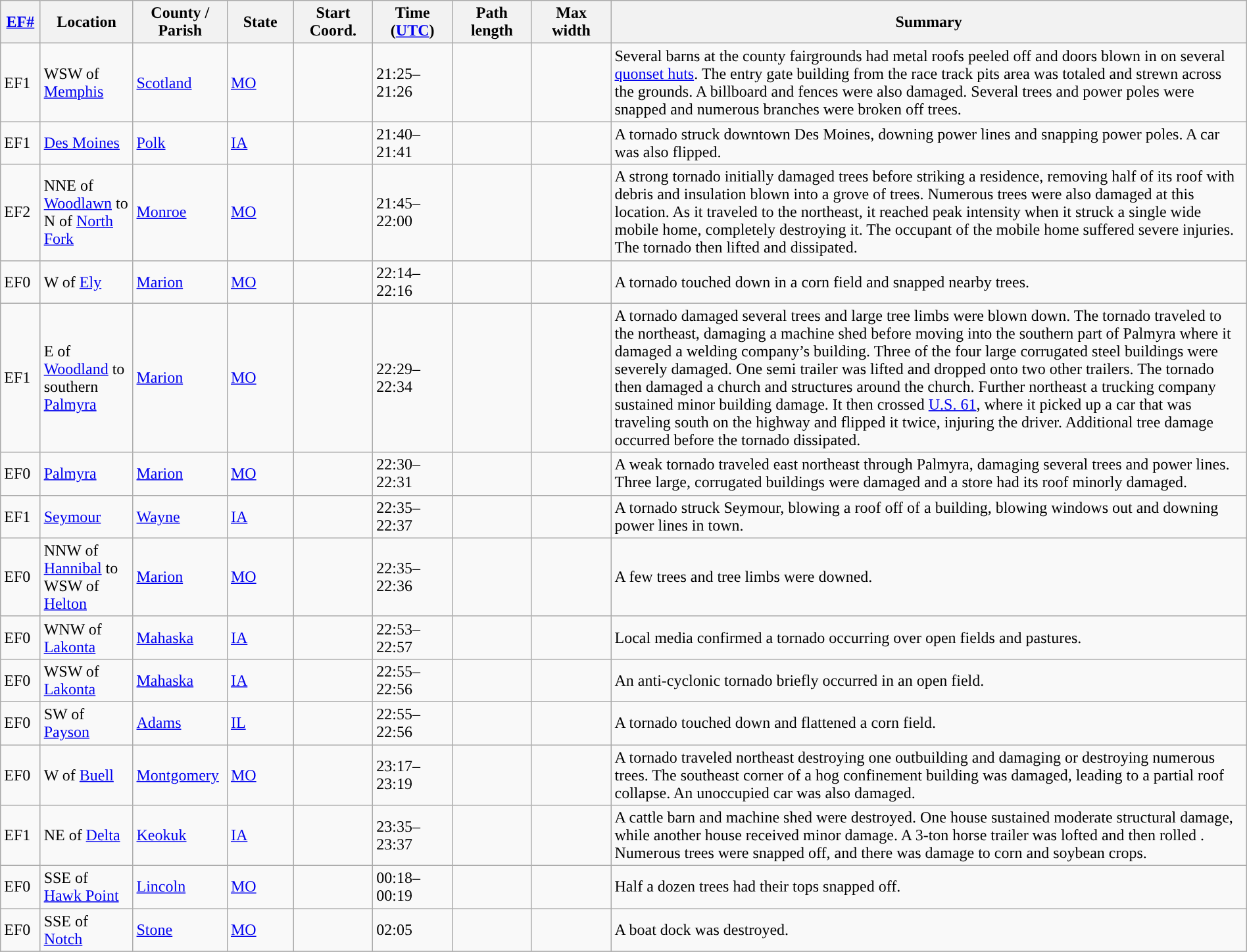<table class="wikitable sortable" style="width:100%;">
<tr>
<th scope="col"  style="width:3%; text-align:center;"><a href='#'>EF#</a></th>
<th scope="col"  style="width:7%; text-align:center;" class="unsortable">Location</th>
<th scope="col"  style="width:6%; text-align:center;" class="unsortable">County / Parish</th>
<th scope="col"  style="width:5%; text-align:center;">State</th>
<th scope="col"  style="width:6%; text-align:center;">Start Coord.</th>
<th scope="col"  style="width:6%; text-align:center;">Time (<a href='#'>UTC</a>)</th>
<th scope="col"  style="width:6%; text-align:center;">Path length</th>
<th scope="col"  style="width:6%; text-align:center;">Max width</th>
<th scope="col" class="unsortable" style="width:48%; text-align:center;">Summary</th>
</tr>
<tr>
<td>EF1</td>
<td>WSW of <a href='#'>Memphis</a></td>
<td><a href='#'>Scotland</a></td>
<td><a href='#'>MO</a></td>
<td></td>
<td>21:25–21:26</td>
<td></td>
<td></td>
<td>Several barns at the county fairgrounds had metal roofs peeled off and doors blown in on several <a href='#'>quonset huts</a>. The entry gate building from the race track pits area was totaled and strewn across the grounds. A billboard and fences were also damaged. Several trees and power poles were snapped and numerous branches were broken off trees.</td>
</tr>
<tr>
<td>EF1</td>
<td><a href='#'>Des Moines</a></td>
<td><a href='#'>Polk</a></td>
<td><a href='#'>IA</a></td>
<td></td>
<td>21:40–21:41</td>
<td></td>
<td></td>
<td>A tornado struck downtown Des Moines, downing power lines and snapping power poles. A car was also flipped.</td>
</tr>
<tr>
<td>EF2</td>
<td>NNE of <a href='#'>Woodlawn</a> to N of <a href='#'>North Fork</a></td>
<td><a href='#'>Monroe</a></td>
<td><a href='#'>MO</a></td>
<td></td>
<td>21:45–22:00</td>
<td></td>
<td></td>
<td>A strong tornado initially damaged trees before striking a residence, removing half of its roof with debris and insulation blown  into a grove of trees. Numerous trees were also damaged at this location. As it traveled to the northeast, it reached peak intensity when it struck a single wide mobile home, completely destroying it. The occupant of the mobile home suffered severe injuries. The tornado then lifted and dissipated.</td>
</tr>
<tr>
<td>EF0</td>
<td>W of <a href='#'>Ely</a></td>
<td><a href='#'>Marion</a></td>
<td><a href='#'>MO</a></td>
<td></td>
<td>22:14–22:16</td>
<td></td>
<td></td>
<td>A tornado touched down in a corn field and snapped nearby trees.</td>
</tr>
<tr>
<td>EF1</td>
<td>E of <a href='#'>Woodland</a> to southern <a href='#'>Palmyra</a></td>
<td><a href='#'>Marion</a></td>
<td><a href='#'>MO</a></td>
<td></td>
<td>22:29–22:34</td>
<td></td>
<td></td>
<td>A tornado damaged several trees and large tree limbs were blown down. The tornado traveled to the northeast, damaging a machine shed before moving into the southern part of Palmyra where it damaged a welding company’s building. Three of the four large corrugated steel buildings were severely damaged. One semi trailer was lifted and dropped onto two other trailers. The tornado then damaged a church and structures around the church. Further northeast a trucking company sustained minor building damage. It then crossed <a href='#'>U.S. 61</a>, where it picked up a car that was traveling south on the highway and flipped it twice, injuring the driver. Additional tree damage occurred before the tornado dissipated.</td>
</tr>
<tr>
<td>EF0</td>
<td><a href='#'>Palmyra</a></td>
<td><a href='#'>Marion</a></td>
<td><a href='#'>MO</a></td>
<td></td>
<td>22:30–22:31</td>
<td></td>
<td></td>
<td>A weak tornado traveled east northeast through Palmyra, damaging several trees and power lines. Three large, corrugated buildings were damaged and a store had its roof minorly damaged.</td>
</tr>
<tr>
<td>EF1</td>
<td><a href='#'>Seymour</a></td>
<td><a href='#'>Wayne</a></td>
<td><a href='#'>IA</a></td>
<td></td>
<td>22:35–22:37</td>
<td></td>
<td></td>
<td>A tornado struck Seymour, blowing a roof off of a building, blowing windows out and downing power lines in town.</td>
</tr>
<tr>
<td>EF0</td>
<td>NNW of <a href='#'>Hannibal</a> to WSW of <a href='#'>Helton</a></td>
<td><a href='#'>Marion</a></td>
<td><a href='#'>MO</a></td>
<td></td>
<td>22:35–22:36</td>
<td></td>
<td></td>
<td>A few trees and tree limbs were downed.</td>
</tr>
<tr>
<td>EF0</td>
<td>WNW of <a href='#'>Lakonta</a></td>
<td><a href='#'>Mahaska</a></td>
<td><a href='#'>IA</a></td>
<td></td>
<td>22:53–22:57</td>
<td></td>
<td></td>
<td>Local media confirmed a tornado occurring over open fields and pastures.</td>
</tr>
<tr>
<td>EF0</td>
<td>WSW of <a href='#'>Lakonta</a></td>
<td><a href='#'>Mahaska</a></td>
<td><a href='#'>IA</a></td>
<td></td>
<td>22:55–22:56</td>
<td></td>
<td></td>
<td>An anti-cyclonic tornado briefly occurred in an open field.</td>
</tr>
<tr>
<td>EF0</td>
<td>SW of <a href='#'>Payson</a></td>
<td><a href='#'>Adams</a></td>
<td><a href='#'>IL</a></td>
<td></td>
<td>22:55–22:56</td>
<td></td>
<td></td>
<td>A tornado touched down and flattened a corn field.</td>
</tr>
<tr>
<td>EF0</td>
<td>W of <a href='#'>Buell</a></td>
<td><a href='#'>Montgomery</a></td>
<td><a href='#'>MO</a></td>
<td></td>
<td>23:17–23:19</td>
<td></td>
<td></td>
<td>A tornado traveled  northeast destroying one outbuilding and damaging or destroying numerous trees. The southeast corner of a hog confinement building was damaged, leading to a partial roof collapse. An unoccupied car was also damaged.</td>
</tr>
<tr>
<td>EF1</td>
<td>NE of <a href='#'>Delta</a></td>
<td><a href='#'>Keokuk</a></td>
<td><a href='#'>IA</a></td>
<td></td>
<td>23:35–23:37</td>
<td></td>
<td></td>
<td>A cattle barn and machine shed were destroyed. One house sustained moderate structural damage, while another house received minor damage. A 3-ton horse trailer was lofted and then rolled . Numerous trees were snapped off, and there was damage to corn and soybean crops.</td>
</tr>
<tr>
<td>EF0</td>
<td>SSE of <a href='#'>Hawk Point</a></td>
<td><a href='#'>Lincoln</a></td>
<td><a href='#'>MO</a></td>
<td></td>
<td>00:18–00:19</td>
<td></td>
<td></td>
<td>Half a dozen trees had their tops snapped off.</td>
</tr>
<tr>
<td>EF0</td>
<td>SSE of <a href='#'>Notch</a></td>
<td><a href='#'>Stone</a></td>
<td><a href='#'>MO</a></td>
<td></td>
<td>02:05</td>
<td></td>
<td></td>
<td>A boat dock was destroyed.</td>
</tr>
<tr>
</tr>
</table>
